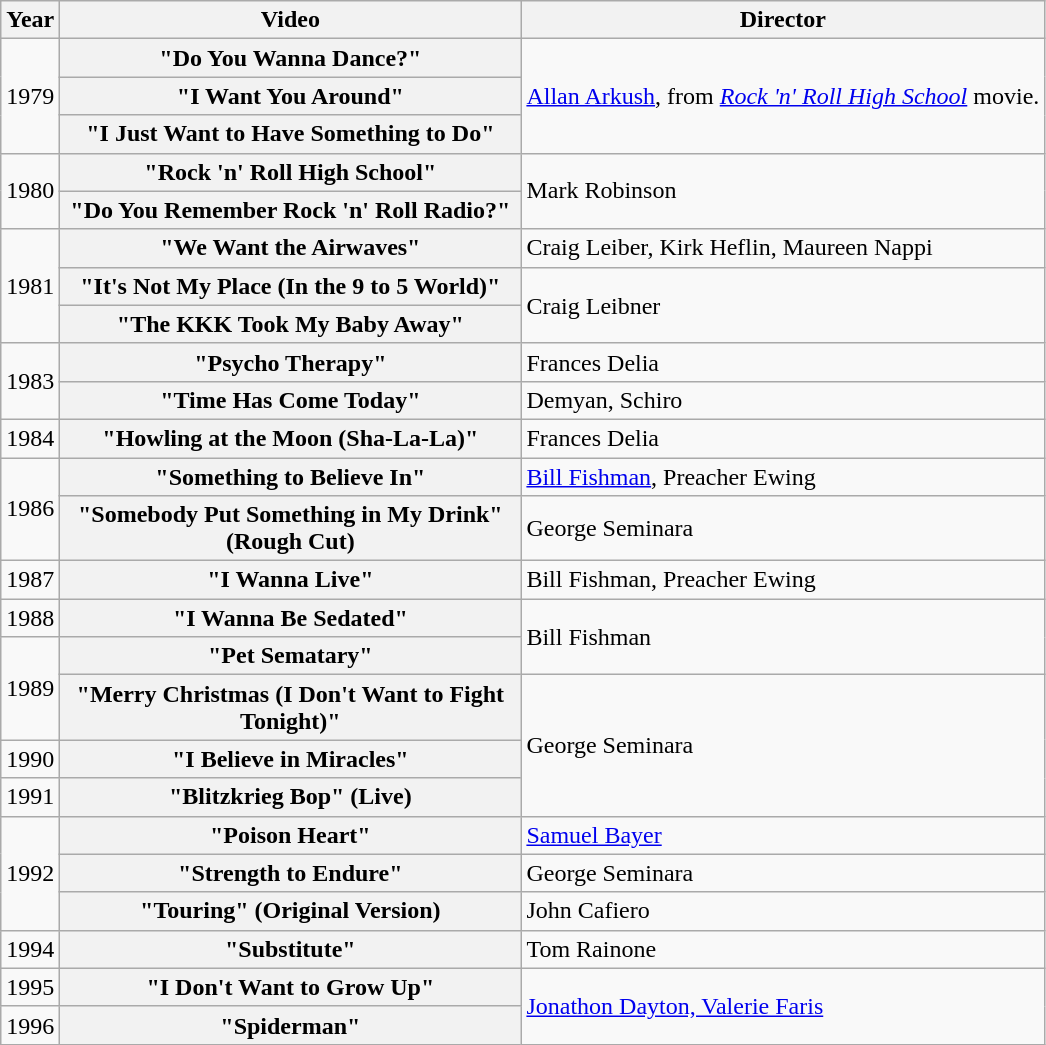<table class="wikitable plainrowheaders">
<tr>
<th>Year</th>
<th style="width:300px;">Video</th>
<th>Director</th>
</tr>
<tr>
<td rowspan="3">1979</td>
<th scope="row">"Do You Wanna Dance?"</th>
<td rowspan=3><a href='#'>Allan Arkush</a>, from <em><a href='#'>Rock 'n' Roll High School</a></em> movie.</td>
</tr>
<tr>
<th scope="row">"I Want You Around"</th>
</tr>
<tr>
<th scope="row">"I Just Want to Have Something to Do"</th>
</tr>
<tr>
<td rowspan="2">1980</td>
<th scope="row">"Rock 'n' Roll High School"</th>
<td rowspan=2>Mark Robinson</td>
</tr>
<tr>
<th scope="row">"Do You Remember Rock 'n' Roll Radio?"</th>
</tr>
<tr>
<td rowspan="3">1981</td>
<th scope="row">"We Want the Airwaves"</th>
<td>Craig Leiber, Kirk Heflin, Maureen Nappi</td>
</tr>
<tr>
<th scope="row">"It's Not My Place (In the 9 to 5 World)"</th>
<td rowspan=2>Craig Leibner</td>
</tr>
<tr>
<th scope="row">"The KKK Took My Baby Away"</th>
</tr>
<tr>
<td rowspan="2">1983</td>
<th scope="row">"Psycho Therapy"</th>
<td>Frances Delia</td>
</tr>
<tr>
<th scope="row">"Time Has Come Today"</th>
<td>Demyan, Schiro</td>
</tr>
<tr>
<td>1984</td>
<th scope="row">"Howling at the Moon (Sha-La-La)"</th>
<td>Frances Delia</td>
</tr>
<tr>
<td rowspan="2">1986</td>
<th scope="row">"Something to Believe In"</th>
<td><a href='#'>Bill Fishman</a>, Preacher Ewing</td>
</tr>
<tr>
<th scope="row">"Somebody Put Something in My Drink" (Rough Cut)</th>
<td>George Seminara</td>
</tr>
<tr>
<td>1987</td>
<th scope="row">"I Wanna Live"</th>
<td>Bill Fishman, Preacher Ewing</td>
</tr>
<tr>
<td>1988</td>
<th scope="row">"I Wanna Be Sedated"</th>
<td rowspan=2>Bill Fishman</td>
</tr>
<tr>
<td rowspan="2">1989</td>
<th scope="row">"Pet Sematary"</th>
</tr>
<tr>
<th scope="row">"Merry Christmas (I Don't Want to Fight Tonight)"</th>
<td rowspan=3>George Seminara</td>
</tr>
<tr>
<td>1990</td>
<th scope="row">"I Believe in Miracles"</th>
</tr>
<tr>
<td>1991</td>
<th scope="row">"Blitzkrieg Bop" (Live)</th>
</tr>
<tr>
<td rowspan="3">1992</td>
<th scope="row">"Poison Heart"</th>
<td><a href='#'>Samuel Bayer</a></td>
</tr>
<tr>
<th scope="row">"Strength to Endure"</th>
<td>George Seminara</td>
</tr>
<tr>
<th scope="row">"Touring" (Original Version)</th>
<td>John Cafiero</td>
</tr>
<tr>
<td>1994</td>
<th scope="row">"Substitute"</th>
<td>Tom Rainone</td>
</tr>
<tr>
<td>1995</td>
<th scope="row">"I Don't Want to Grow Up"</th>
<td rowspan=2><a href='#'>Jonathon Dayton, Valerie Faris</a></td>
</tr>
<tr>
<td>1996</td>
<th scope="row">"Spiderman"</th>
</tr>
</table>
